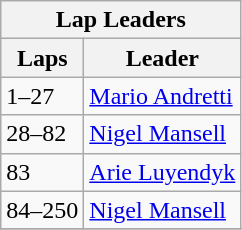<table class="wikitable">
<tr>
<th colspan=2>Lap Leaders</th>
</tr>
<tr>
<th>Laps</th>
<th>Leader</th>
</tr>
<tr>
<td>1–27</td>
<td><a href='#'>Mario Andretti</a></td>
</tr>
<tr>
<td>28–82</td>
<td><a href='#'>Nigel Mansell</a></td>
</tr>
<tr>
<td>83</td>
<td><a href='#'>Arie Luyendyk</a></td>
</tr>
<tr>
<td>84–250</td>
<td><a href='#'>Nigel Mansell</a></td>
</tr>
<tr>
</tr>
</table>
